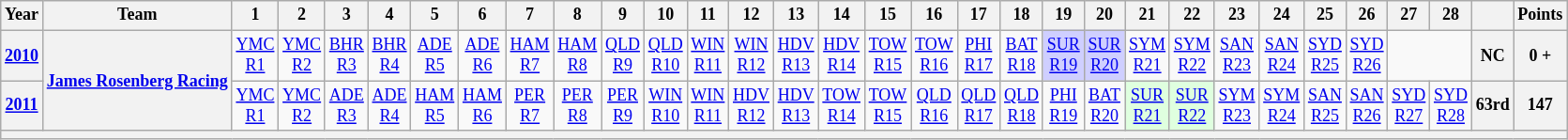<table class="wikitable" style="text-align:center; font-size:75%">
<tr>
<th scope="col">Year</th>
<th scope="col">Team</th>
<th scope="col">1</th>
<th scope="col">2</th>
<th scope="col">3</th>
<th scope="col">4</th>
<th scope="col">5</th>
<th scope="col">6</th>
<th scope="col">7</th>
<th scope="col">8</th>
<th scope="col">9</th>
<th scope="col">10</th>
<th scope="col">11</th>
<th scope="col">12</th>
<th scope="col">13</th>
<th scope="col">14</th>
<th scope="col">15</th>
<th scope="col">16</th>
<th scope="col">17</th>
<th scope="col">18</th>
<th scope="col">19</th>
<th scope="col">20</th>
<th scope="col">21</th>
<th scope="col">22</th>
<th scope="col">23</th>
<th scope="col">24</th>
<th scope="col">25</th>
<th scope="col">26</th>
<th scope="col">27</th>
<th scope="col">28</th>
<th scope="col"></th>
<th scope="col">Points</th>
</tr>
<tr>
<th><a href='#'>2010</a></th>
<th rowspan=2 nowrap><a href='#'>James Rosenberg Racing</a></th>
<td><a href='#'>YMC <br> R1</a></td>
<td><a href='#'>YMC <br> R2</a></td>
<td><a href='#'>BHR <br> R3</a></td>
<td><a href='#'>BHR <br> R4</a></td>
<td><a href='#'>ADE <br> R5</a></td>
<td><a href='#'>ADE <br> R6</a></td>
<td><a href='#'>HAM <br> R7</a></td>
<td><a href='#'>HAM <br> R8</a></td>
<td><a href='#'>QLD <br> R9</a></td>
<td><a href='#'>QLD <br> R10</a></td>
<td><a href='#'>WIN <br> R11</a></td>
<td><a href='#'>WIN <br> R12</a></td>
<td><a href='#'>HDV <br> R13</a></td>
<td><a href='#'>HDV <br> R14</a></td>
<td><a href='#'>TOW <br> R15</a></td>
<td><a href='#'>TOW <br> R16</a></td>
<td><a href='#'>PHI <br> R17</a></td>
<td><a href='#'>BAT <br> R18</a></td>
<td style="background:#cfcfff;"><a href='#'>SUR <br> R19</a><br></td>
<td style="background:#cfcfff;"><a href='#'>SUR <br> R20</a><br></td>
<td><a href='#'>SYM <br> R21</a></td>
<td><a href='#'>SYM <br> R22</a></td>
<td><a href='#'>SAN <br> R23</a></td>
<td><a href='#'>SAN <br> R24</a></td>
<td><a href='#'>SYD <br> R25</a></td>
<td><a href='#'>SYD <br> R26</a></td>
<td colspan=2></td>
<th>NC</th>
<th>0 +</th>
</tr>
<tr>
<th><a href='#'>2011</a></th>
<td><a href='#'>YMC <br> R1</a></td>
<td><a href='#'>YMC <br> R2</a></td>
<td><a href='#'>ADE <br> R3</a></td>
<td><a href='#'>ADE <br> R4</a></td>
<td><a href='#'>HAM <br> R5</a></td>
<td><a href='#'>HAM <br> R6</a></td>
<td><a href='#'>PER <br> R7</a></td>
<td><a href='#'>PER <br> R8</a></td>
<td><a href='#'>PER <br> R9</a></td>
<td><a href='#'>WIN <br> R10</a></td>
<td><a href='#'>WIN <br> R11</a></td>
<td><a href='#'>HDV <br> R12</a></td>
<td><a href='#'>HDV <br> R13</a></td>
<td><a href='#'>TOW <br> R14</a></td>
<td><a href='#'>TOW <br> R15</a></td>
<td><a href='#'>QLD <br> R16</a></td>
<td><a href='#'>QLD <br> R17</a></td>
<td><a href='#'>QLD <br> R18</a></td>
<td><a href='#'>PHI <br> R19</a></td>
<td><a href='#'>BAT <br> R20</a></td>
<td style="background:#dfffdf;"><a href='#'>SUR <br> R21</a><br></td>
<td style="background:#dfffdf;"><a href='#'>SUR <br> R22</a><br></td>
<td><a href='#'>SYM <br> R23</a></td>
<td><a href='#'>SYM <br> R24</a></td>
<td><a href='#'>SAN <br> R25</a></td>
<td><a href='#'>SAN <br> R26</a></td>
<td><a href='#'>SYD <br> R27</a></td>
<td><a href='#'>SYD <br> R28</a></td>
<th>63rd</th>
<th>147</th>
</tr>
<tr>
<th colspan="32"></th>
</tr>
</table>
